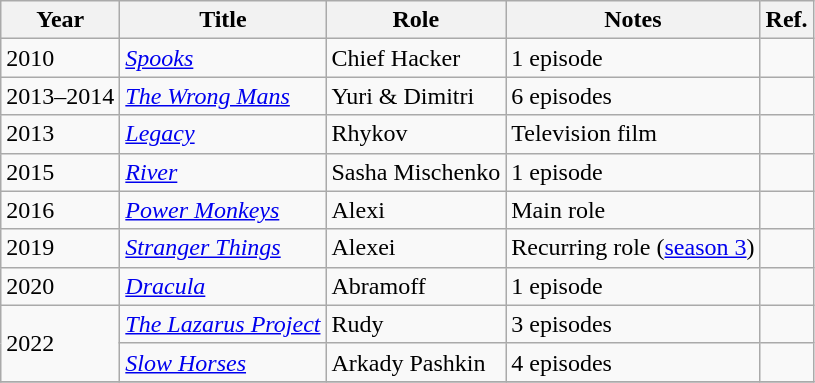<table class="wikitable sortable">
<tr>
<th>Year</th>
<th>Title</th>
<th>Role</th>
<th class="unsortable">Notes</th>
<th>Ref.</th>
</tr>
<tr>
<td>2010</td>
<td><em><a href='#'>Spooks</a></em></td>
<td>Chief Hacker</td>
<td>1 episode</td>
<td></td>
</tr>
<tr>
<td>2013–2014</td>
<td><em><a href='#'>The Wrong Mans</a></em></td>
<td>Yuri & Dimitri</td>
<td>6 episodes</td>
<td></td>
</tr>
<tr>
<td>2013</td>
<td><em><a href='#'>Legacy</a></em></td>
<td>Rhykov</td>
<td>Television film</td>
<td></td>
</tr>
<tr>
<td>2015</td>
<td><em><a href='#'>River</a></em></td>
<td>Sasha Mischenko</td>
<td>1 episode</td>
<td></td>
</tr>
<tr>
<td>2016</td>
<td><em><a href='#'>Power Monkeys</a></em></td>
<td>Alexi</td>
<td>Main role</td>
<td></td>
</tr>
<tr>
<td>2019</td>
<td><em><a href='#'>Stranger Things</a></em></td>
<td>Alexei</td>
<td>Recurring role (<a href='#'>season 3</a>)</td>
<td></td>
</tr>
<tr>
<td>2020</td>
<td><em><a href='#'>Dracula</a></em></td>
<td>Abramoff</td>
<td>1 episode</td>
<td></td>
</tr>
<tr>
<td rowspan=2>2022</td>
<td><em><a href='#'>The Lazarus Project</a></em></td>
<td>Rudy</td>
<td>3 episodes</td>
<td></td>
</tr>
<tr>
<td><em><a href='#'>Slow Horses</a></em></td>
<td>Arkady Pashkin</td>
<td>4 episodes</td>
<td></td>
</tr>
<tr>
</tr>
</table>
